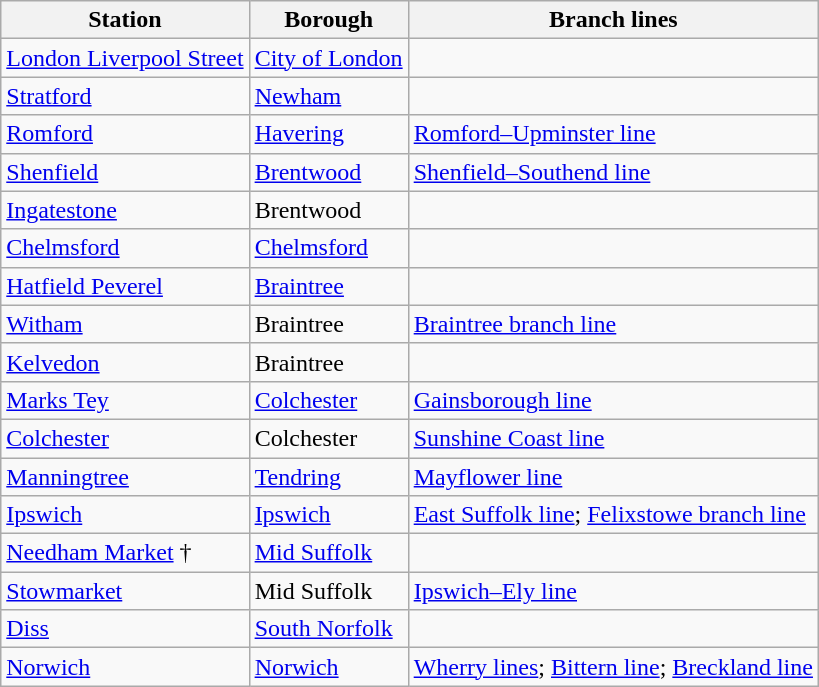<table class="wikitable sortable">
<tr>
<th>Station</th>
<th class=unsortable>Borough</th>
<th class=unsortable>Branch lines</th>
</tr>
<tr>
<td><a href='#'>London Liverpool Street</a></td>
<td><a href='#'>City of London</a></td>
<td></td>
</tr>
<tr>
<td><a href='#'>Stratford</a></td>
<td><a href='#'>Newham</a></td>
<td></td>
</tr>
<tr>
<td><a href='#'>Romford</a></td>
<td><a href='#'>Havering</a></td>
<td><a href='#'>Romford–Upminster line</a></td>
</tr>
<tr>
<td><a href='#'>Shenfield</a></td>
<td><a href='#'>Brentwood</a></td>
<td><a href='#'>Shenfield–Southend line</a></td>
</tr>
<tr>
<td><a href='#'>Ingatestone</a></td>
<td>Brentwood</td>
<td></td>
</tr>
<tr>
<td><a href='#'>Chelmsford</a></td>
<td><a href='#'>Chelmsford</a></td>
<td></td>
</tr>
<tr>
<td><a href='#'>Hatfield Peverel</a></td>
<td><a href='#'>Braintree</a></td>
<td></td>
</tr>
<tr>
<td><a href='#'>Witham</a></td>
<td>Braintree</td>
<td><a href='#'>Braintree branch line</a></td>
</tr>
<tr>
<td><a href='#'>Kelvedon</a></td>
<td>Braintree</td>
<td></td>
</tr>
<tr>
<td><a href='#'>Marks Tey</a></td>
<td><a href='#'>Colchester</a></td>
<td><a href='#'>Gainsborough line</a></td>
</tr>
<tr>
<td><a href='#'>Colchester</a></td>
<td>Colchester</td>
<td><a href='#'>Sunshine Coast line</a></td>
</tr>
<tr>
<td><a href='#'>Manningtree</a></td>
<td><a href='#'>Tendring</a></td>
<td><a href='#'>Mayflower line</a></td>
</tr>
<tr>
<td><a href='#'>Ipswich</a></td>
<td><a href='#'>Ipswich</a></td>
<td><a href='#'>East Suffolk line</a>; <a href='#'>Felixstowe branch line</a></td>
</tr>
<tr>
<td><a href='#'>Needham Market</a> †</td>
<td><a href='#'>Mid Suffolk</a></td>
<td></td>
</tr>
<tr>
<td><a href='#'>Stowmarket</a></td>
<td>Mid Suffolk</td>
<td><a href='#'>Ipswich–Ely line</a></td>
</tr>
<tr>
<td><a href='#'>Diss</a></td>
<td><a href='#'>South Norfolk</a></td>
<td></td>
</tr>
<tr>
<td><a href='#'>Norwich</a></td>
<td><a href='#'>Norwich</a></td>
<td><a href='#'>Wherry lines</a>; <a href='#'>Bittern line</a>; <a href='#'>Breckland line</a></td>
</tr>
</table>
